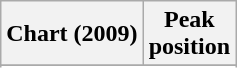<table class="wikitable sortable">
<tr>
<th>Chart (2009)</th>
<th>Peak<br>position</th>
</tr>
<tr>
</tr>
<tr>
</tr>
</table>
